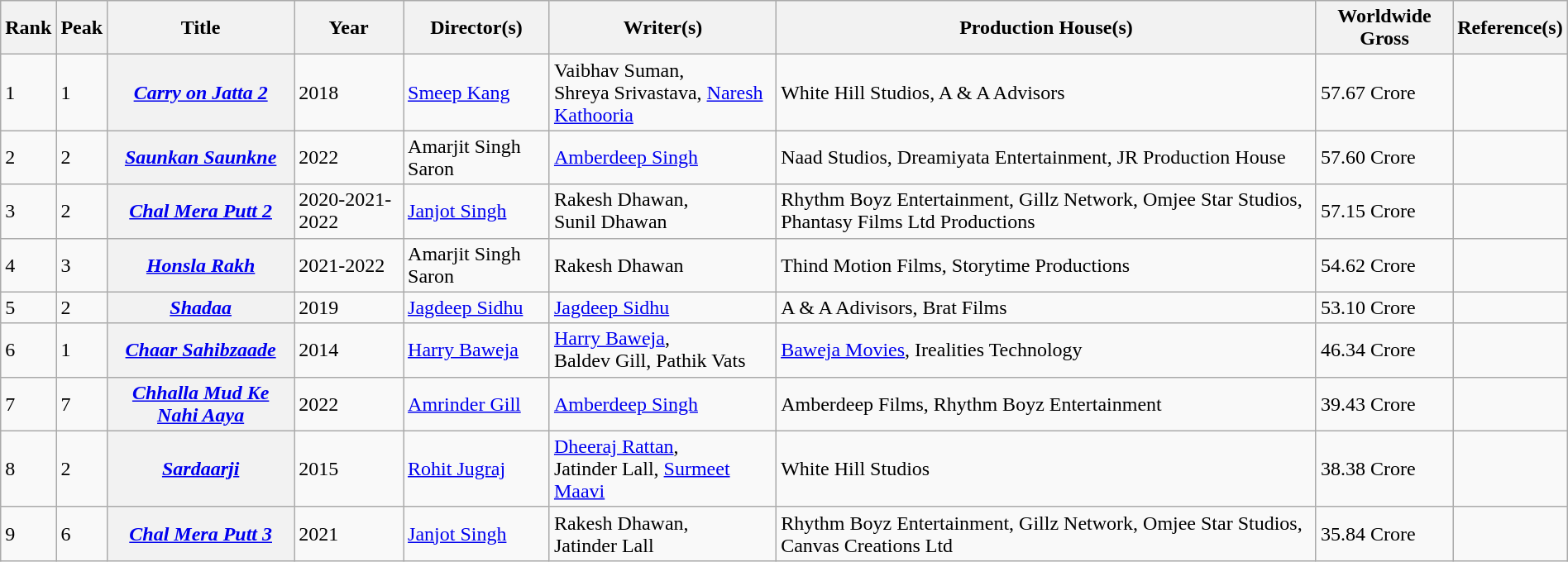<table class="wikitable sortable plainrowheaders" style="margin:auto; margin:auto;">
<tr>
<th scope="col">Rank</th>
<th scope="col">Peak</th>
<th scope="col">Title</th>
<th scope="col">Year</th>
<th scope="col">Director(s)</th>
<th scope="col">Writer(s)</th>
<th scope="col">Production House(s)</th>
<th scope="col">Worldwide Gross</th>
<th scope="col" class="unsortable">Reference(s)</th>
</tr>
<tr>
<td>1</td>
<td>1</td>
<th scope="row"><em><a href='#'>Carry on Jatta 2</a></em></th>
<td>2018</td>
<td><a href='#'>Smeep Kang</a></td>
<td>Vaibhav Suman,<br>Shreya Srivastava, 
<a href='#'>Naresh Kathooria</a></td>
<td>White Hill Studios, A & A Advisors</td>
<td>57.67 Crore</td>
<td><br>

</td>
</tr>
<tr>
<td>2</td>
<td>2</td>
<th scope="row"><em><a href='#'>Saunkan Saunkne</a></em></th>
<td>2022</td>
<td>Amarjit Singh Saron</td>
<td><a href='#'>Amberdeep Singh</a></td>
<td>Naad Studios, Dreamiyata Entertainment, JR Production House</td>
<td>57.60 Crore</td>
<td></td>
</tr>
<tr>
<td>3</td>
<td>2</td>
<th scope="row"><em><a href='#'>Chal Mera Putt 2</a></em></th>
<td>2020-2021-2022</td>
<td><a href='#'>Janjot Singh</a></td>
<td>Rakesh Dhawan,<br>Sunil Dhawan</td>
<td>Rhythm Boyz Entertainment, Gillz Network, Omjee Star Studios, Phantasy Films Ltd Productions</td>
<td>57.15 Crore</td>
<td></td>
</tr>
<tr>
<td>4</td>
<td>3</td>
<th scope="row"><em><a href='#'>Honsla Rakh</a></em></th>
<td>2021-2022</td>
<td>Amarjit Singh Saron</td>
<td>Rakesh Dhawan</td>
<td>Thind Motion Films, Storytime Productions</td>
<td>54.62 Crore</td>
<td></td>
</tr>
<tr>
<td>5</td>
<td>2</td>
<th scope="row"><em><a href='#'>Shadaa</a></em></th>
<td>2019</td>
<td><a href='#'>Jagdeep Sidhu</a></td>
<td><a href='#'>Jagdeep Sidhu</a></td>
<td>A & A Adivisors, Brat Films</td>
<td>53.10 Crore</td>
<td></td>
</tr>
<tr>
<td>6</td>
<td>1</td>
<th scope="row"><em><a href='#'>Chaar Sahibzaade</a></em></th>
<td>2014</td>
<td><a href='#'>Harry Baweja</a></td>
<td><a href='#'>Harry Baweja</a>,<br>Baldev Gill,
Pathik Vats</td>
<td><a href='#'>Baweja Movies</a>, Irealities Technology</td>
<td>46.34 Crore</td>
<td></td>
</tr>
<tr>
<td>7</td>
<td>7</td>
<th scope="row"><em><a href='#'>Chhalla Mud Ke Nahi Aaya</a></em></th>
<td>2022</td>
<td><a href='#'>Amrinder Gill</a></td>
<td><a href='#'>Amberdeep Singh</a></td>
<td>Amberdeep Films, Rhythm Boyz Entertainment</td>
<td>39.43 Crore</td>
<td></td>
</tr>
<tr>
<td>8</td>
<td>2</td>
<th scope="row"><em><a href='#'>Sardaarji</a></em></th>
<td>2015</td>
<td><a href='#'>Rohit Jugraj</a></td>
<td><a href='#'>Dheeraj Rattan</a>,<br>Jatinder Lall,
<a href='#'>Surmeet Maavi</a></td>
<td>White Hill Studios</td>
<td>38.38 Crore</td>
<td></td>
</tr>
<tr>
<td>9</td>
<td>6</td>
<th scope="row"><em><a href='#'>Chal Mera Putt 3</a></em></th>
<td>2021</td>
<td><a href='#'>Janjot Singh</a></td>
<td>Rakesh Dhawan,<br>Jatinder Lall</td>
<td>Rhythm Boyz Entertainment, Gillz Network, Omjee Star Studios, Canvas Creations Ltd</td>
<td>35.84 Crore</td>
<td></td>
</tr>
</table>
